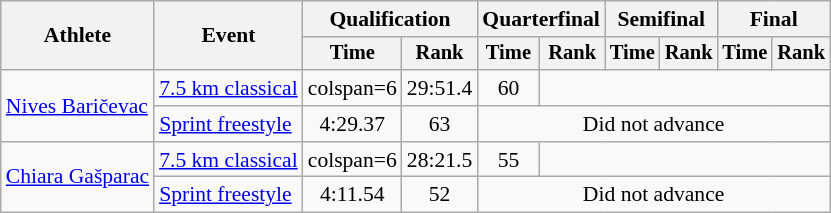<table class="wikitable" style="font-size:90%">
<tr>
<th rowspan="2">Athlete</th>
<th rowspan="2">Event</th>
<th colspan="2">Qualification</th>
<th colspan="2">Quarterfinal</th>
<th colspan="2">Semifinal</th>
<th colspan="2">Final</th>
</tr>
<tr style="font-size:95%">
<th>Time</th>
<th>Rank</th>
<th>Time</th>
<th>Rank</th>
<th>Time</th>
<th>Rank</th>
<th>Time</th>
<th>Rank</th>
</tr>
<tr align=center>
<td align=left rowspan=2><a href='#'>Nives Baričevac</a></td>
<td align=left><a href='#'>7.5 km classical</a></td>
<td>colspan=6</td>
<td>29:51.4</td>
<td>60</td>
</tr>
<tr align=center>
<td align=left><a href='#'>Sprint freestyle</a></td>
<td>4:29.37</td>
<td>63</td>
<td colspan=6>Did not advance</td>
</tr>
<tr align=center>
<td align=left rowspan=2><a href='#'>Chiara Gašparac</a></td>
<td align=left><a href='#'>7.5 km classical</a></td>
<td>colspan=6</td>
<td>28:21.5</td>
<td>55</td>
</tr>
<tr align=center>
<td align=left><a href='#'>Sprint freestyle</a></td>
<td>4:11.54</td>
<td>52</td>
<td colspan=6>Did not advance</td>
</tr>
</table>
